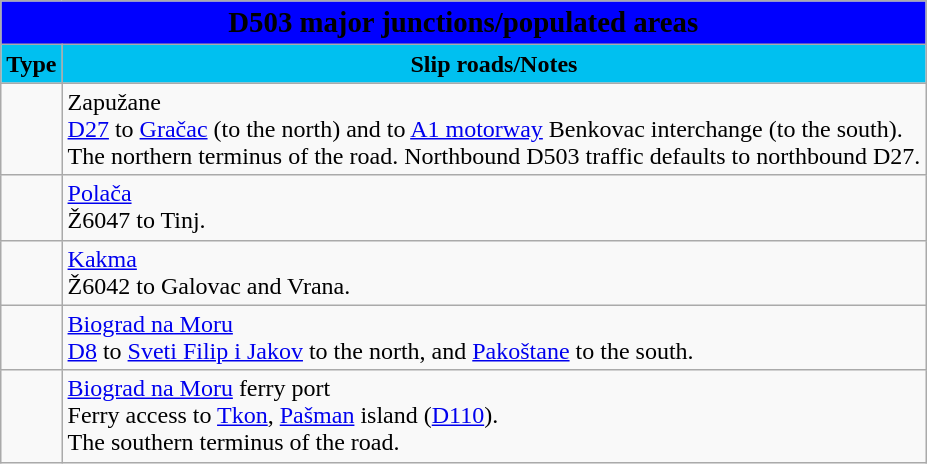<table class="wikitable">
<tr>
<td colspan=2 bgcolor=blue align=center style=margin-top:15><span><big><strong>D503 major junctions/populated areas</strong></big></span></td>
</tr>
<tr>
<td align=center bgcolor=00c0f0><strong>Type</strong></td>
<td align=center bgcolor=00c0f0><strong>Slip roads/Notes</strong></td>
</tr>
<tr>
<td></td>
<td>Zapužane<br> <a href='#'>D27</a> to <a href='#'>Gračac</a> (to the north) and to <a href='#'>A1 motorway</a> Benkovac interchange (to the south).<br>The northern terminus of the road. Northbound D503 traffic defaults to northbound D27.</td>
</tr>
<tr>
<td></td>
<td><a href='#'>Polača</a><br>Ž6047 to Tinj.</td>
</tr>
<tr>
<td></td>
<td><a href='#'>Kakma</a><br>Ž6042 to Galovac and Vrana.</td>
</tr>
<tr>
<td></td>
<td><a href='#'>Biograd na Moru</a><br> <a href='#'>D8</a> to <a href='#'>Sveti Filip i Jakov</a> to the north, and <a href='#'>Pakoštane</a> to the south.</td>
</tr>
<tr>
<td></td>
<td><a href='#'>Biograd na Moru</a> ferry port<br>Ferry access to <a href='#'>Tkon</a>, <a href='#'>Pašman</a> island (<a href='#'>D110</a>).<br>The southern terminus of the road.</td>
</tr>
</table>
